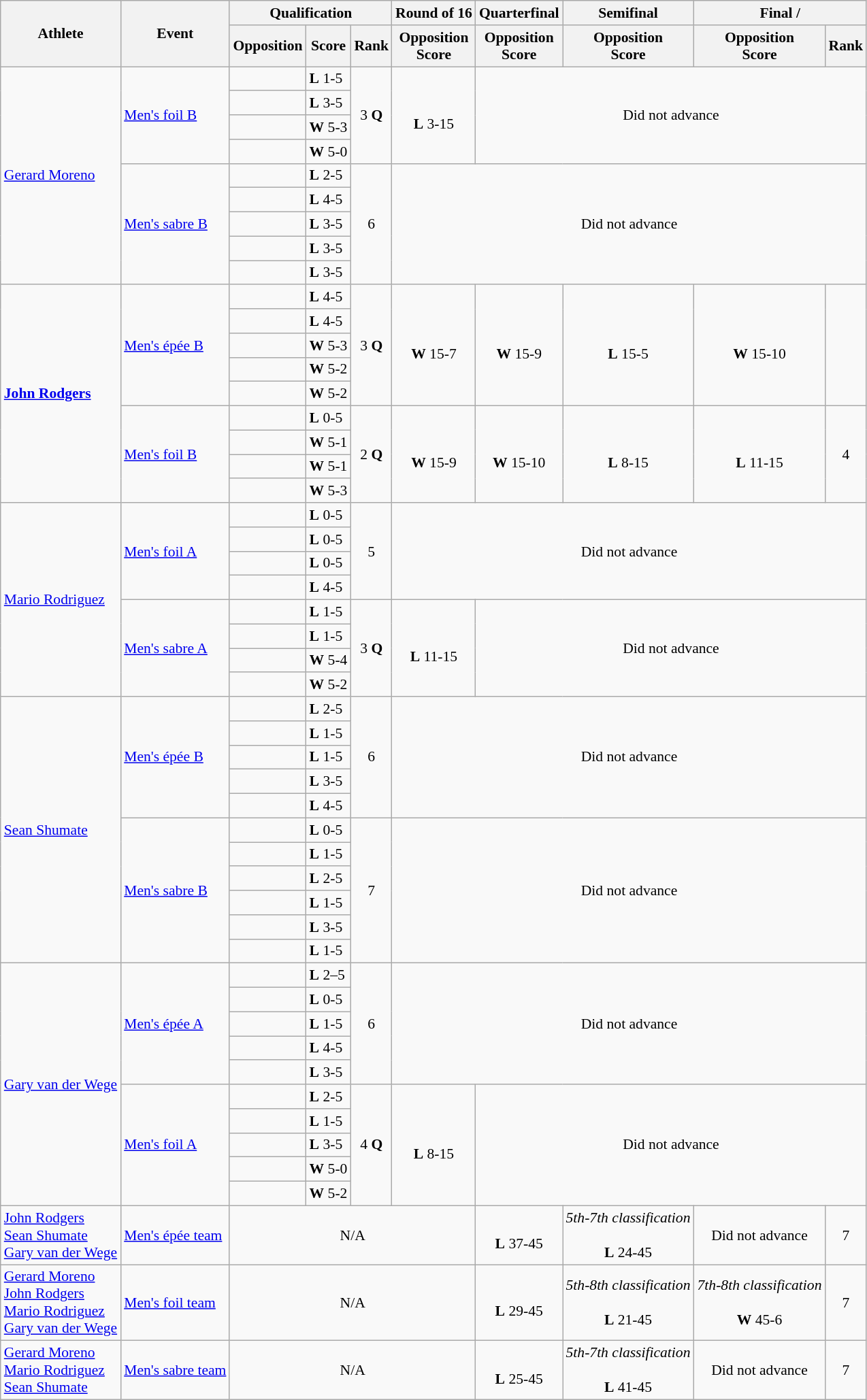<table class=wikitable style="font-size:90%">
<tr>
<th rowspan="2">Athlete</th>
<th rowspan="2">Event</th>
<th colspan="3">Qualification</th>
<th>Round of 16</th>
<th>Quarterfinal</th>
<th>Semifinal</th>
<th colspan="2">Final / </th>
</tr>
<tr>
<th>Opposition</th>
<th>Score</th>
<th>Rank</th>
<th>Opposition<br>Score</th>
<th>Opposition<br>Score</th>
<th>Opposition<br>Score</th>
<th>Opposition<br>Score</th>
<th>Rank</th>
</tr>
<tr>
<td rowspan=9><a href='#'>Gerard Moreno</a></td>
<td rowspan=4><a href='#'>Men's foil B</a></td>
<td></td>
<td><strong>L</strong> 1-5</td>
<td align="center" rowspan=4>3 <strong>Q</strong></td>
<td align="center" rowspan=4><br> <strong>L</strong> 3-15</td>
<td align="center" rowspan=4 colspan=4>Did not advance</td>
</tr>
<tr>
<td></td>
<td><strong>L</strong> 3-5</td>
</tr>
<tr>
<td></td>
<td><strong>W</strong> 5-3</td>
</tr>
<tr>
<td></td>
<td><strong>W</strong> 5-0</td>
</tr>
<tr>
<td rowspan=5><a href='#'>Men's sabre B</a></td>
<td></td>
<td><strong>L</strong> 2-5</td>
<td align="center" rowspan=5>6</td>
<td align="center" rowspan=5 colspan=5>Did not advance</td>
</tr>
<tr>
<td></td>
<td><strong>L</strong> 4-5</td>
</tr>
<tr>
<td></td>
<td><strong>L</strong> 3-5</td>
</tr>
<tr>
<td></td>
<td><strong>L</strong> 3-5</td>
</tr>
<tr>
<td></td>
<td><strong>L</strong> 3-5</td>
</tr>
<tr>
<td rowspan=9><strong><a href='#'>John Rodgers</a></strong></td>
<td rowspan=5><a href='#'>Men's épée B</a></td>
<td></td>
<td><strong>L</strong> 4-5</td>
<td align="center" rowspan=5>3 <strong>Q</strong></td>
<td align="center" rowspan=5><br> <strong>W</strong> 15-7</td>
<td align="center" rowspan=5><br> <strong>W</strong> 15-9</td>
<td align="center" rowspan=5><br> <strong>L</strong> 15-5</td>
<td align="center" rowspan=5><br> <strong>W</strong> 15-10</td>
<td align="center" rowspan=5></td>
</tr>
<tr>
<td></td>
<td><strong>L</strong> 4-5</td>
</tr>
<tr>
<td></td>
<td><strong>W</strong> 5-3</td>
</tr>
<tr>
<td></td>
<td><strong>W</strong> 5-2</td>
</tr>
<tr>
<td></td>
<td><strong>W</strong> 5-2</td>
</tr>
<tr>
<td rowspan=4><a href='#'>Men's foil B</a></td>
<td></td>
<td><strong>L</strong> 0-5</td>
<td align="center" rowspan=4>2 <strong>Q</strong></td>
<td align="center" rowspan=4><br> <strong>W</strong> 15-9</td>
<td align="center" rowspan=4><br> <strong>W</strong> 15-10</td>
<td align="center" rowspan=4><br> <strong>L</strong> 8-15</td>
<td align="center" rowspan=4><br> <strong>L</strong> 11-15</td>
<td align="center" rowspan=4>4</td>
</tr>
<tr>
<td></td>
<td><strong>W</strong> 5-1</td>
</tr>
<tr>
<td></td>
<td><strong>W</strong> 5-1</td>
</tr>
<tr>
<td></td>
<td><strong>W</strong> 5-3</td>
</tr>
<tr>
<td rowspan=8><a href='#'>Mario Rodriguez</a></td>
<td rowspan=4><a href='#'>Men's foil A</a></td>
<td></td>
<td><strong>L</strong> 0-5</td>
<td align="center" rowspan=4>5</td>
<td align="center" rowspan=4 colspan=5>Did not advance</td>
</tr>
<tr>
<td></td>
<td><strong>L</strong> 0-5</td>
</tr>
<tr>
<td></td>
<td><strong>L</strong> 0-5</td>
</tr>
<tr>
<td></td>
<td><strong>L</strong> 4-5</td>
</tr>
<tr>
<td rowspan=4><a href='#'>Men's sabre A</a></td>
<td></td>
<td><strong>L</strong> 1-5</td>
<td align="center" rowspan=4>3 <strong>Q</strong></td>
<td align="center" rowspan=4><br> <strong>L</strong> 11-15</td>
<td align="center" rowspan=4 colspan=4>Did not advance</td>
</tr>
<tr>
<td></td>
<td><strong>L</strong> 1-5</td>
</tr>
<tr>
<td></td>
<td><strong>W</strong> 5-4</td>
</tr>
<tr>
<td></td>
<td><strong>W</strong> 5-2</td>
</tr>
<tr>
<td rowspan=11><a href='#'>Sean Shumate</a></td>
<td rowspan=5><a href='#'>Men's épée B</a></td>
<td></td>
<td><strong>L</strong> 2-5</td>
<td align="center" rowspan=5>6</td>
<td align="center" rowspan=5 colspan=5>Did not advance</td>
</tr>
<tr>
<td></td>
<td><strong>L</strong> 1-5</td>
</tr>
<tr>
<td></td>
<td><strong>L</strong> 1-5</td>
</tr>
<tr>
<td></td>
<td><strong>L</strong> 3-5</td>
</tr>
<tr>
<td></td>
<td><strong>L</strong> 4-5</td>
</tr>
<tr>
<td rowspan=6><a href='#'>Men's sabre B</a></td>
<td></td>
<td><strong>L</strong> 0-5</td>
<td align="center" rowspan=6>7</td>
<td align="center" rowspan=6 colspan=5>Did not advance</td>
</tr>
<tr>
<td></td>
<td><strong>L</strong> 1-5</td>
</tr>
<tr>
<td></td>
<td><strong>L</strong> 2-5</td>
</tr>
<tr>
<td></td>
<td><strong>L</strong> 1-5</td>
</tr>
<tr>
<td></td>
<td><strong>L</strong> 3-5</td>
</tr>
<tr>
<td></td>
<td><strong>L</strong> 1-5</td>
</tr>
<tr>
<td rowspan=10><a href='#'>Gary van der Wege</a></td>
<td rowspan=5><a href='#'>Men's épée A</a></td>
<td></td>
<td><strong>L</strong> 2–5</td>
<td align="center" rowspan=5>6</td>
<td align="center" rowspan=5 colspan=5>Did not advance</td>
</tr>
<tr>
<td></td>
<td><strong>L</strong> 0-5</td>
</tr>
<tr>
<td></td>
<td><strong>L</strong> 1-5</td>
</tr>
<tr>
<td></td>
<td><strong>L</strong> 4-5</td>
</tr>
<tr>
<td></td>
<td><strong>L</strong> 3-5</td>
</tr>
<tr>
<td rowspan=5><a href='#'>Men's foil A</a></td>
<td></td>
<td><strong>L</strong> 2-5</td>
<td align="center" rowspan=5>4 <strong>Q</strong></td>
<td align="center" rowspan=5><br> <strong>L</strong> 8-15</td>
<td align="center" rowspan=5 colspan=4>Did not advance</td>
</tr>
<tr>
<td></td>
<td><strong>L</strong> 1-5</td>
</tr>
<tr>
<td></td>
<td><strong>L</strong> 3-5</td>
</tr>
<tr>
<td></td>
<td><strong>W</strong> 5-0</td>
</tr>
<tr>
<td></td>
<td><strong>W</strong> 5-2</td>
</tr>
<tr>
<td><a href='#'>John Rodgers</a><br> <a href='#'>Sean Shumate</a><br> <a href='#'>Gary van der Wege</a></td>
<td><a href='#'>Men's épée team</a></td>
<td align="center" colspan=4>N/A</td>
<td align="center"><br> <strong>L</strong> 37-45</td>
<td align="center"><em>5th-7th classification</em><br> <br> <strong>L</strong> 24-45</td>
<td align="center">Did not advance</td>
<td align="center">7</td>
</tr>
<tr>
<td><a href='#'>Gerard Moreno</a><br> <a href='#'>John Rodgers</a><br> <a href='#'>Mario Rodriguez</a><br> <a href='#'>Gary van der Wege</a></td>
<td><a href='#'>Men's foil team</a></td>
<td align="center" colspan=4>N/A</td>
<td align="center"><br> <strong>L</strong> 29-45</td>
<td align="center"><em>5th-8th classification</em><br> <br> <strong>L</strong> 21-45</td>
<td align="center"><em>7th-8th classification</em><br> <br> <strong>W</strong> 45-6</td>
<td align="center">7</td>
</tr>
<tr>
<td><a href='#'>Gerard Moreno</a><br> <a href='#'>Mario Rodriguez</a><br> <a href='#'>Sean Shumate</a></td>
<td><a href='#'>Men's sabre team</a></td>
<td align="center" colspan=4>N/A</td>
<td align="center"><br> <strong>L</strong> 25-45</td>
<td align="center"><em>5th-7th classification</em><br> <br> <strong>L</strong> 41-45</td>
<td align="center">Did not advance</td>
<td align="center">7</td>
</tr>
</table>
